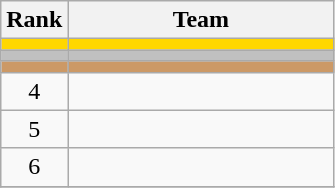<table class="wikitable">
<tr>
<th>Rank</th>
<th width=170>Team</th>
</tr>
<tr bgcolor=gold>
<td align=center></td>
<td></td>
</tr>
<tr bgcolor=silver>
<td align=center></td>
<td></td>
</tr>
<tr bgcolor=#cc9966>
<td align=center></td>
<td></td>
</tr>
<tr>
<td align=center>4</td>
<td></td>
</tr>
<tr>
<td align=center>5</td>
<td></td>
</tr>
<tr>
<td align=center>6</td>
<td></td>
</tr>
<tr>
</tr>
</table>
